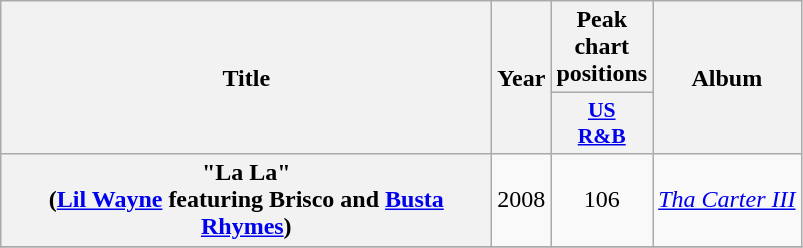<table class="wikitable plainrowheaders" style="text-align:center;">
<tr>
<th scope="col" rowspan="2" style="width:20em;">Title</th>
<th scope="col" rowspan="2">Year</th>
<th scope="col" colspan="1">Peak chart positions</th>
<th scope="col" rowspan="2">Album</th>
</tr>
<tr>
<th style="width:3em;font-size:90%;"><a href='#'>US<br>R&B</a></th>
</tr>
<tr>
<th scope="row">"La La"<br><span>(<a href='#'>Lil Wayne</a> featuring Brisco and <a href='#'>Busta Rhymes</a>)</span></th>
<td>2008</td>
<td>106</td>
<td><em><a href='#'>Tha Carter III</a></em></td>
</tr>
<tr>
</tr>
</table>
